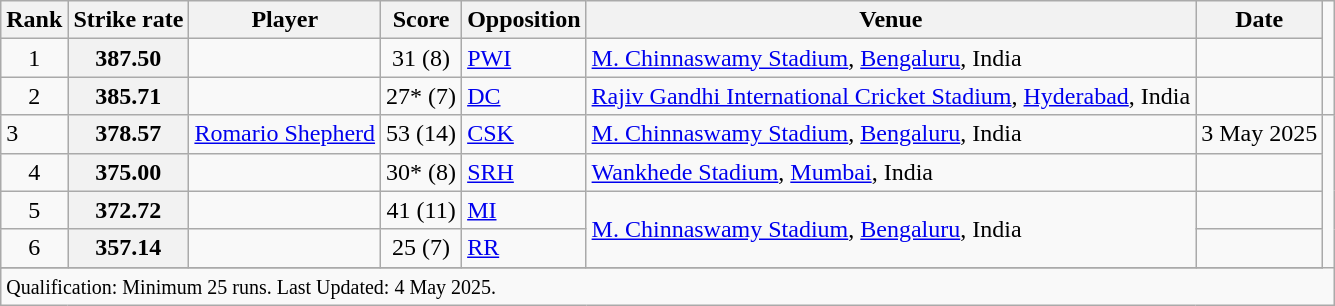<table class="wikitable">
<tr>
<th>Rank</th>
<th>Strike rate</th>
<th>Player</th>
<th>Score</th>
<th>Opposition</th>
<th>Venue</th>
<th>Date</th>
</tr>
<tr>
<td align=center>1</td>
<th scope=row style=text-align:center;>387.50</th>
<td></td>
<td align=center>31 (8)</td>
<td><a href='#'>PWI</a></td>
<td><a href='#'>M. Chinnaswamy Stadium</a>, <a href='#'>Bengaluru</a>, India</td>
<td></td>
</tr>
<tr>
<td align=center>2</td>
<th scope=row style=text-align:center;>385.71</th>
<td></td>
<td align=center>27* (7)</td>
<td><a href='#'>DC</a></td>
<td><a href='#'>Rajiv Gandhi International Cricket Stadium</a>, <a href='#'>Hyderabad</a>, India</td>
<td></td>
<td></td>
</tr>
<tr>
<td>3</td>
<th>378.57</th>
<td><a href='#'>Romario Shepherd</a></td>
<td>53 (14)</td>
<td><a href='#'>CSK</a></td>
<td><a href='#'>M. Chinnaswamy Stadium</a>, <a href='#'>Bengaluru</a>, India</td>
<td>3 May 2025</td>
</tr>
<tr>
<td align="center">4</td>
<th scope="row" style="text-align:center;">375.00</th>
<td></td>
<td align="center">30* (8)</td>
<td><a href='#'>SRH</a></td>
<td><a href='#'>Wankhede Stadium</a>, <a href='#'>Mumbai</a>, India</td>
<td></td>
</tr>
<tr>
<td align="center">5</td>
<th scope="row" style="text-align:center;">372.72</th>
<td></td>
<td align="center">41 (11)</td>
<td><a href='#'>MI</a></td>
<td rowspan="2"><a href='#'>M. Chinnaswamy Stadium</a>, <a href='#'>Bengaluru</a>, India</td>
<td></td>
</tr>
<tr>
<td align="center">6</td>
<th scope="row" style="text-align:center;">357.14</th>
<td></td>
<td align="center">25 (7)</td>
<td><a href='#'>RR</a></td>
<td></td>
</tr>
<tr>
</tr>
<tr class=sortbottom>
<td colspan=8><small>Qualification: Minimum 25 runs. Last Updated: 4 May 2025.</small></td>
</tr>
</table>
